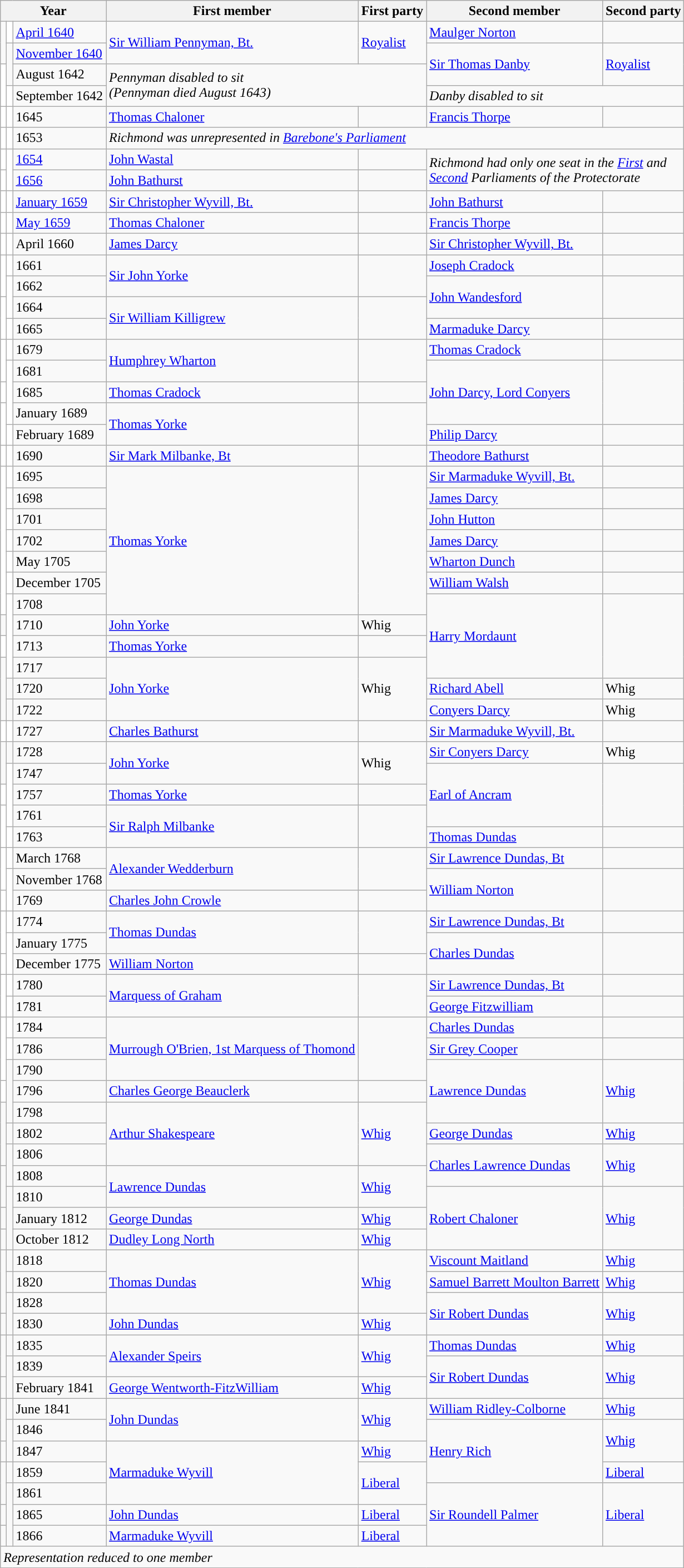<table class="wikitable">
<tr>
<th colspan="3">Year</th>
<th>First member</th>
<th>First party</th>
<th>Second member</th>
<th>Second party</th>
</tr>
<tr>
<td rowspan="2" style="color:inherit;background-color: "></td>
<td style="color:inherit;background-color: white"></td>
<td><a href='#'>April 1640</a></td>
<td rowspan="2"><a href='#'>Sir William Pennyman, Bt.</a></td>
<td rowspan="2"><a href='#'>Royalist</a></td>
<td><a href='#'>Maulger Norton</a></td>
<td></td>
</tr>
<tr>
<td rowspan="2" style="color:inherit;background-color: "></td>
<td><a href='#'>November 1640</a></td>
<td rowspan="2"><a href='#'>Sir Thomas Danby</a></td>
<td rowspan="2"><a href='#'>Royalist</a></td>
</tr>
<tr>
<td rowspan="2" style="color:inherit;background-color: white"></td>
<td>August 1642</td>
<td rowspan="2" colspan="2"><em>Pennyman disabled to sit</em><br><em>(Pennyman died August 1643)</em></td>
</tr>
<tr>
<td style="color:inherit;background-color: white"></td>
<td>September 1642</td>
<td colspan="2"><em>Danby disabled to sit</em></td>
</tr>
<tr>
<td style="color:inherit;background-color: white"></td>
<td style="color:inherit;background-color: white"></td>
<td>1645</td>
<td><a href='#'>Thomas Chaloner</a></td>
<td></td>
<td><a href='#'>Francis Thorpe</a></td>
<td></td>
</tr>
<tr>
<td style="color:inherit;background-color: white"></td>
<td style="color:inherit;background-color: white"></td>
<td>1653</td>
<td colspan="4"><em>Richmond was unrepresented in <a href='#'>Barebone's Parliament</a></em></td>
</tr>
<tr>
<td style="color:inherit;background-color: white"></td>
<td rowspan="2" style="color:inherit;background-color: white"></td>
<td><a href='#'>1654</a></td>
<td><a href='#'>John Wastal</a></td>
<td></td>
<td rowspan="2" colspan="2"><em>Richmond had only one seat in the <a href='#'>First</a>  and</em> <br><em><a href='#'>Second</a> Parliaments of the Protectorate</em></td>
</tr>
<tr>
<td style="color:inherit;background-color: white"></td>
<td><a href='#'>1656</a></td>
<td><a href='#'>John Bathurst</a></td>
<td></td>
</tr>
<tr>
<td style="color:inherit;background-color: white"></td>
<td style="color:inherit;background-color: white"></td>
<td><a href='#'>January 1659</a></td>
<td><a href='#'>Sir Christopher Wyvill, Bt.</a></td>
<td></td>
<td><a href='#'>John Bathurst</a></td>
<td></td>
</tr>
<tr>
<td style="color:inherit;background-color: white"></td>
<td style="color:inherit;background-color: white"></td>
<td><a href='#'>May 1659</a></td>
<td><a href='#'>Thomas Chaloner</a></td>
<td></td>
<td><a href='#'>Francis Thorpe</a></td>
<td></td>
</tr>
<tr>
<td style="color:inherit;background-color: white"></td>
<td style="color:inherit;background-color: white"></td>
<td>April 1660</td>
<td><a href='#'>James Darcy</a></td>
<td></td>
<td><a href='#'>Sir Christopher Wyvill, Bt.</a></td>
<td></td>
</tr>
<tr>
<td rowspan="2" style="color:inherit;background-color: white"></td>
<td style="color:inherit;background-color: white"></td>
<td>1661</td>
<td rowspan="2"><a href='#'>Sir John Yorke</a></td>
<td rowspan="2"></td>
<td><a href='#'>Joseph Cradock</a></td>
<td></td>
</tr>
<tr>
<td rowspan="2" style="color:inherit;background-color: white"></td>
<td>1662</td>
<td rowspan="2"><a href='#'>John Wandesford</a></td>
<td rowspan="2"></td>
</tr>
<tr>
<td rowspan="2" style="color:inherit;background-color: white"></td>
<td>1664</td>
<td rowspan="2"><a href='#'>Sir William Killigrew</a></td>
<td rowspan="2"></td>
</tr>
<tr>
<td style="color:inherit;background-color: white"></td>
<td>1665</td>
<td><a href='#'>Marmaduke Darcy</a></td>
<td></td>
</tr>
<tr>
<td rowspan="2" style="color:inherit;background-color: white"></td>
<td style="color:inherit;background-color: white"></td>
<td>1679</td>
<td rowspan="2"><a href='#'>Humphrey Wharton</a></td>
<td rowspan="2"></td>
<td><a href='#'>Thomas Cradock</a></td>
<td></td>
</tr>
<tr>
<td rowspan="3" style="color:inherit;background-color: white"></td>
<td>1681</td>
<td rowspan="3"><a href='#'>John Darcy, Lord Conyers</a></td>
<td rowspan="3"></td>
</tr>
<tr>
<td style="color:inherit;background-color: white"></td>
<td>1685</td>
<td><a href='#'>Thomas Cradock</a></td>
<td></td>
</tr>
<tr>
<td rowspan="2" style="color:inherit;background-color: white"></td>
<td>January 1689</td>
<td rowspan="2"><a href='#'>Thomas Yorke</a></td>
<td rowspan="2"></td>
</tr>
<tr>
<td style="color:inherit;background-color: white"></td>
<td>February 1689</td>
<td><a href='#'>Philip Darcy</a></td>
<td></td>
</tr>
<tr>
<td style="color:inherit;background-color: white"></td>
<td style="color:inherit;background-color: white"></td>
<td>1690</td>
<td><a href='#'>Sir Mark Milbanke, Bt</a></td>
<td></td>
<td><a href='#'>Theodore Bathurst</a></td>
<td></td>
</tr>
<tr>
<td rowspan="7" style="color:inherit;background-color: white"></td>
<td style="color:inherit;background-color: white"></td>
<td>1695</td>
<td rowspan="7"><a href='#'>Thomas Yorke</a></td>
<td rowspan="7"></td>
<td><a href='#'>Sir Marmaduke Wyvill, Bt.</a></td>
<td></td>
</tr>
<tr>
<td style="color:inherit;background-color: white"></td>
<td>1698</td>
<td><a href='#'>James Darcy</a></td>
<td></td>
</tr>
<tr>
<td style="color:inherit;background-color: white"></td>
<td>1701</td>
<td><a href='#'>John Hutton</a></td>
<td></td>
</tr>
<tr>
<td style="color:inherit;background-color: white"></td>
<td>1702</td>
<td><a href='#'>James Darcy</a></td>
<td></td>
</tr>
<tr>
<td style="color:inherit;background-color: white"></td>
<td>May 1705</td>
<td><a href='#'>Wharton Dunch</a></td>
<td></td>
</tr>
<tr>
<td style="color:inherit;background-color: white"></td>
<td>December 1705</td>
<td><a href='#'>William Walsh</a></td>
<td></td>
</tr>
<tr>
<td rowspan="4" style="color:inherit;background-color: white"></td>
<td>1708</td>
<td rowspan="4"><a href='#'>Harry Mordaunt</a></td>
<td rowspan="4"></td>
</tr>
<tr>
<td style="color:inherit;background-color: "></td>
<td>1710</td>
<td><a href='#'>John Yorke</a></td>
<td>Whig</td>
</tr>
<tr>
<td style="color:inherit;background-color: white"></td>
<td>1713</td>
<td><a href='#'>Thomas Yorke</a></td>
<td></td>
</tr>
<tr>
<td rowspan="3" style="color:inherit;background-color: "></td>
<td>1717</td>
<td rowspan="3"><a href='#'>John Yorke</a></td>
<td rowspan="3">Whig</td>
</tr>
<tr>
<td style="color:inherit;background-color: "></td>
<td>1720</td>
<td><a href='#'>Richard Abell</a></td>
<td>Whig</td>
</tr>
<tr>
<td style="color:inherit;background-color: "></td>
<td>1722</td>
<td><a href='#'>Conyers Darcy</a></td>
<td>Whig</td>
</tr>
<tr>
<td style="color:inherit;background-color: white"></td>
<td style="color:inherit;background-color: white"></td>
<td>1727</td>
<td><a href='#'>Charles Bathurst</a></td>
<td></td>
<td><a href='#'>Sir Marmaduke Wyvill, Bt.</a></td>
<td></td>
</tr>
<tr>
<td rowspan="2" style="color:inherit;background-color: "></td>
<td style="color:inherit;background-color: "></td>
<td>1728</td>
<td rowspan="2"><a href='#'>John Yorke</a></td>
<td rowspan="2">Whig</td>
<td><a href='#'>Sir Conyers Darcy</a></td>
<td>Whig</td>
</tr>
<tr>
<td rowspan="3" style="color:inherit;background-color: white"></td>
<td>1747</td>
<td rowspan="3"><a href='#'>Earl of Ancram</a></td>
<td rowspan="3"></td>
</tr>
<tr>
<td style="color:inherit;background-color: white"></td>
<td>1757</td>
<td><a href='#'>Thomas Yorke</a></td>
<td></td>
</tr>
<tr>
<td rowspan="2" style="color:inherit;background-color: white"></td>
<td>1761</td>
<td rowspan="2"><a href='#'>Sir Ralph Milbanke</a></td>
<td rowspan="2"></td>
</tr>
<tr>
<td style="color:inherit;background-color: white"></td>
<td>1763</td>
<td><a href='#'>Thomas Dundas</a></td>
<td></td>
</tr>
<tr>
<td rowspan="2" style="color:inherit;background-color: white"></td>
<td style="color:inherit;background-color: white"></td>
<td>March 1768</td>
<td rowspan="2"><a href='#'>Alexander Wedderburn</a></td>
<td rowspan="2"></td>
<td><a href='#'>Sir Lawrence Dundas, Bt</a></td>
<td></td>
</tr>
<tr>
<td rowspan="2" style="color:inherit;background-color: white"></td>
<td>November 1768</td>
<td rowspan="2"><a href='#'>William Norton</a></td>
<td rowspan="2"></td>
</tr>
<tr>
<td style="color:inherit;background-color: white"></td>
<td>1769</td>
<td><a href='#'>Charles John Crowle</a></td>
<td></td>
</tr>
<tr>
<td rowspan="2" style="color:inherit;background-color: white"></td>
<td style="color:inherit;background-color: white"></td>
<td>1774</td>
<td rowspan="2"><a href='#'>Thomas Dundas</a></td>
<td rowspan="2"></td>
<td><a href='#'>Sir Lawrence Dundas, Bt</a></td>
<td></td>
</tr>
<tr>
<td rowspan="2" style="color:inherit;background-color: white"></td>
<td>January 1775</td>
<td rowspan="2"><a href='#'>Charles Dundas</a></td>
<td rowspan="2"></td>
</tr>
<tr>
<td style="color:inherit;background-color: white"></td>
<td>December 1775</td>
<td><a href='#'>William Norton</a></td>
<td></td>
</tr>
<tr>
<td rowspan="2" style="color:inherit;background-color: white"></td>
<td style="color:inherit;background-color: white"></td>
<td>1780</td>
<td rowspan="2"><a href='#'>Marquess of Graham</a></td>
<td rowspan="2"></td>
<td><a href='#'>Sir Lawrence Dundas, Bt</a></td>
<td></td>
</tr>
<tr>
<td style="color:inherit;background-color: white"></td>
<td>1781</td>
<td><a href='#'>George Fitzwilliam</a></td>
<td></td>
</tr>
<tr>
<td rowspan="3" style="color:inherit;background-color: white"></td>
<td style="color:inherit;background-color: white"></td>
<td>1784</td>
<td rowspan="3"><a href='#'>Murrough O'Brien, 1st Marquess of Thomond</a></td>
<td rowspan="3"></td>
<td><a href='#'>Charles Dundas</a></td>
<td></td>
</tr>
<tr>
<td style="color:inherit;background-color: white"></td>
<td>1786</td>
<td><a href='#'>Sir Grey Cooper</a></td>
<td></td>
</tr>
<tr>
<td rowspan="3" style="color:inherit;background-color: "></td>
<td>1790</td>
<td rowspan="3"><a href='#'>Lawrence Dundas</a></td>
<td rowspan="3"><a href='#'>Whig</a></td>
</tr>
<tr>
<td style="color:inherit;background-color: white"></td>
<td>1796</td>
<td><a href='#'>Charles George Beauclerk</a></td>
<td></td>
</tr>
<tr>
<td rowspan="3" style="color:inherit;background-color: "></td>
<td>1798</td>
<td rowspan="3"><a href='#'>Arthur Shakespeare</a></td>
<td rowspan="3"><a href='#'>Whig</a></td>
</tr>
<tr>
<td style="color:inherit;background-color: "></td>
<td>1802</td>
<td><a href='#'>George Dundas</a></td>
<td><a href='#'>Whig</a></td>
</tr>
<tr>
<td rowspan="2" style="color:inherit;background-color: "></td>
<td>1806</td>
<td rowspan="2"><a href='#'>Charles Lawrence Dundas</a></td>
<td rowspan="2"><a href='#'>Whig</a></td>
</tr>
<tr>
<td rowspan="2" style="color:inherit;background-color: "></td>
<td>1808</td>
<td rowspan="2"><a href='#'>Lawrence Dundas</a></td>
<td rowspan="2"><a href='#'>Whig</a></td>
</tr>
<tr>
<td rowspan="3" style="color:inherit;background-color: "></td>
<td>1810</td>
<td rowspan="3"><a href='#'>Robert Chaloner</a></td>
<td rowspan="3"><a href='#'>Whig</a></td>
</tr>
<tr>
<td style="color:inherit;background-color: "></td>
<td>January 1812</td>
<td><a href='#'>George Dundas</a></td>
<td><a href='#'>Whig</a></td>
</tr>
<tr>
<td style="color:inherit;background-color: "></td>
<td>October 1812</td>
<td><a href='#'>Dudley Long North</a></td>
<td><a href='#'>Whig</a></td>
</tr>
<tr>
<td rowspan="3" style="color:inherit;background-color: "></td>
<td style="color:inherit;background-color: "></td>
<td>1818</td>
<td rowspan="3"><a href='#'>Thomas Dundas</a></td>
<td rowspan="3"><a href='#'>Whig</a></td>
<td><a href='#'>Viscount Maitland</a></td>
<td><a href='#'>Whig</a></td>
</tr>
<tr>
<td style="color:inherit;background-color: "></td>
<td>1820</td>
<td><a href='#'>Samuel Barrett Moulton Barrett</a></td>
<td><a href='#'>Whig</a></td>
</tr>
<tr>
<td rowspan="2" style="color:inherit;background-color: "></td>
<td>1828</td>
<td rowspan="2"><a href='#'>Sir Robert Dundas</a></td>
<td rowspan="2"><a href='#'>Whig</a></td>
</tr>
<tr>
<td style="color:inherit;background-color: "></td>
<td>1830</td>
<td><a href='#'>John Dundas</a></td>
<td><a href='#'>Whig</a></td>
</tr>
<tr>
<td rowspan="2" style="color:inherit;background-color: "></td>
<td style="color:inherit;background-color: "></td>
<td>1835</td>
<td rowspan="2"><a href='#'>Alexander Speirs</a></td>
<td rowspan="2"><a href='#'>Whig</a></td>
<td><a href='#'>Thomas Dundas</a></td>
<td><a href='#'>Whig</a></td>
</tr>
<tr>
<td rowspan="2" style="color:inherit;background-color: "></td>
<td>1839</td>
<td rowspan="2"><a href='#'>Sir Robert Dundas</a></td>
<td rowspan="2"><a href='#'>Whig</a></td>
</tr>
<tr>
<td style="color:inherit;background-color: "></td>
<td>February 1841</td>
<td><a href='#'>George Wentworth-FitzWilliam</a></td>
<td><a href='#'>Whig</a></td>
</tr>
<tr>
<td rowspan="2" style="color:inherit;background-color: "></td>
<td style="color:inherit;background-color: "></td>
<td>June 1841</td>
<td rowspan="2"><a href='#'>John Dundas</a></td>
<td rowspan="2"><a href='#'>Whig</a></td>
<td><a href='#'>William Ridley-Colborne</a></td>
<td><a href='#'>Whig</a></td>
</tr>
<tr>
<td rowspan="2" style="color:inherit;background-color: "></td>
<td>1846</td>
<td rowspan="3"><a href='#'>Henry Rich</a></td>
<td rowspan="2"><a href='#'>Whig</a></td>
</tr>
<tr>
<td style="color:inherit;background-color: "></td>
<td>1847</td>
<td rowspan="3"><a href='#'>Marmaduke Wyvill</a></td>
<td><a href='#'>Whig</a></td>
</tr>
<tr>
<td rowspan="2" style="color:inherit;background-color: "></td>
<td style="color:inherit;background-color: "></td>
<td>1859</td>
<td rowspan="2"><a href='#'>Liberal</a></td>
<td><a href='#'>Liberal</a></td>
</tr>
<tr>
<td rowspan="3" style="color:inherit;background-color: "></td>
<td>1861</td>
<td rowspan="3"><a href='#'>Sir Roundell Palmer</a></td>
<td rowspan="3"><a href='#'>Liberal</a></td>
</tr>
<tr>
<td style="color:inherit;background-color: "></td>
<td>1865</td>
<td><a href='#'>John Dundas</a></td>
<td><a href='#'>Liberal</a></td>
</tr>
<tr>
<td style="color:inherit;background-color: "></td>
<td>1866</td>
<td><a href='#'>Marmaduke Wyvill</a></td>
<td><a href='#'>Liberal</a></td>
</tr>
<tr>
<td colspan="7"><em>Representation reduced to one member</em></td>
</tr>
</table>
